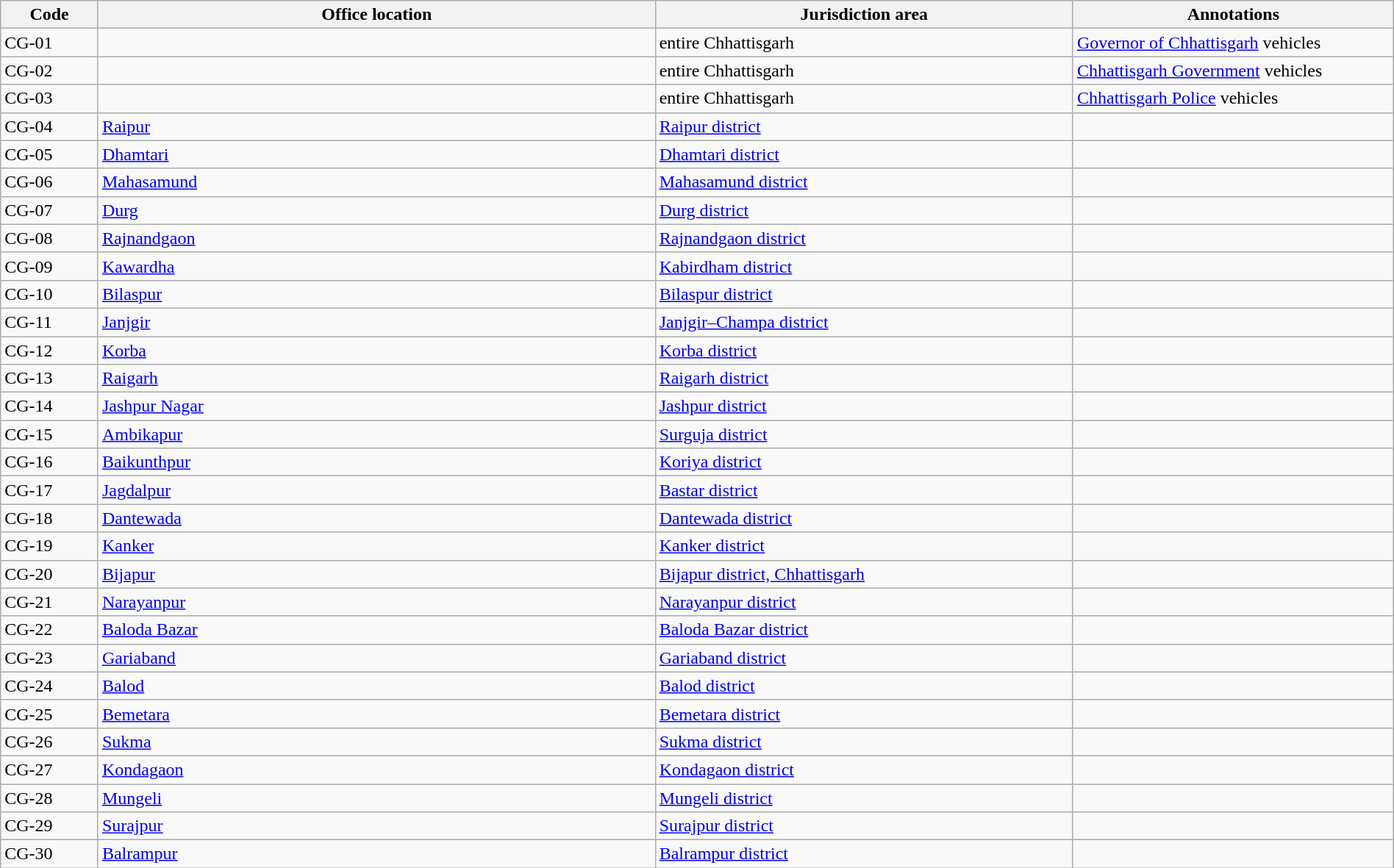<table class="wikitable sortable" style="width:100%;" border="1" cellspacing="0" cellpadding="3">
<tr>
<th scope="col" style="width:7%">Code</th>
<th scope="col" style="width:40%">Office location</th>
<th scope="col" style="width:30%">Jurisdiction area</th>
<th scope="col" style="width:36%" class="unsortable">Annotations</th>
</tr>
<tr>
<td>CG-01</td>
<td></td>
<td>entire Chhattisgarh</td>
<td><a href='#'>Governor of Chhattisgarh</a> vehicles</td>
</tr>
<tr>
<td>CG-02</td>
<td></td>
<td>entire Chhattisgarh</td>
<td><a href='#'>Chhattisgarh Government</a> vehicles</td>
</tr>
<tr>
<td>CG-03</td>
<td></td>
<td>entire Chhattisgarh</td>
<td><a href='#'>Chhattisgarh Police</a> vehicles</td>
</tr>
<tr>
<td>CG-04</td>
<td><a href='#'>Raipur</a></td>
<td><a href='#'>Raipur district</a></td>
<td></td>
</tr>
<tr>
<td>CG-05</td>
<td><a href='#'>Dhamtari</a></td>
<td><a href='#'>Dhamtari district</a></td>
<td></td>
</tr>
<tr>
<td>CG-06</td>
<td><a href='#'>Mahasamund</a></td>
<td><a href='#'>Mahasamund district</a></td>
<td></td>
</tr>
<tr>
<td>CG-07</td>
<td><a href='#'>Durg</a></td>
<td><a href='#'>Durg district</a></td>
<td></td>
</tr>
<tr>
<td>CG-08</td>
<td><a href='#'>Rajnandgaon</a></td>
<td><a href='#'>Rajnandgaon district</a></td>
<td></td>
</tr>
<tr>
<td>CG-09</td>
<td><a href='#'>Kawardha</a></td>
<td><a href='#'>Kabirdham district</a></td>
<td></td>
</tr>
<tr>
<td>CG-10</td>
<td><a href='#'>Bilaspur</a></td>
<td><a href='#'>Bilaspur district</a></td>
<td></td>
</tr>
<tr>
<td>CG-11</td>
<td><a href='#'>Janjgir</a></td>
<td><a href='#'>Janjgir–Champa district</a></td>
<td></td>
</tr>
<tr>
<td>CG-12</td>
<td><a href='#'>Korba</a></td>
<td><a href='#'>Korba district</a></td>
<td></td>
</tr>
<tr>
<td>CG-13</td>
<td><a href='#'>Raigarh</a></td>
<td><a href='#'>Raigarh district</a></td>
<td></td>
</tr>
<tr>
<td>CG-14</td>
<td><a href='#'>Jashpur Nagar</a></td>
<td><a href='#'>Jashpur district</a></td>
<td></td>
</tr>
<tr>
<td>CG-15</td>
<td><a href='#'>Ambikapur</a></td>
<td><a href='#'>Surguja district</a></td>
<td></td>
</tr>
<tr>
<td>CG-16</td>
<td><a href='#'>Baikunthpur</a></td>
<td><a href='#'>Koriya district</a></td>
<td></td>
</tr>
<tr>
<td>CG-17</td>
<td><a href='#'>Jagdalpur</a></td>
<td><a href='#'>Bastar district</a></td>
<td></td>
</tr>
<tr>
<td>CG-18</td>
<td><a href='#'>Dantewada</a></td>
<td><a href='#'>Dantewada district</a></td>
<td></td>
</tr>
<tr>
<td>CG-19</td>
<td><a href='#'>Kanker</a></td>
<td><a href='#'>Kanker district</a></td>
<td></td>
</tr>
<tr>
<td>CG-20</td>
<td><a href='#'>Bijapur</a></td>
<td><a href='#'>Bijapur district, Chhattisgarh</a></td>
<td></td>
</tr>
<tr>
<td>CG-21</td>
<td><a href='#'>Narayanpur</a></td>
<td><a href='#'>Narayanpur district</a></td>
<td></td>
</tr>
<tr>
<td>CG-22</td>
<td><a href='#'>Baloda Bazar</a></td>
<td><a href='#'>Baloda Bazar district</a></td>
<td></td>
</tr>
<tr>
<td>CG-23</td>
<td><a href='#'>Gariaband</a></td>
<td><a href='#'>Gariaband district</a></td>
<td></td>
</tr>
<tr>
<td>CG-24</td>
<td><a href='#'>Balod</a></td>
<td><a href='#'>Balod district</a></td>
<td></td>
</tr>
<tr>
<td>CG-25</td>
<td><a href='#'>Bemetara</a></td>
<td><a href='#'>Bemetara district</a></td>
<td></td>
</tr>
<tr>
<td>CG-26</td>
<td><a href='#'>Sukma</a></td>
<td><a href='#'>Sukma district</a></td>
<td></td>
</tr>
<tr>
<td>CG-27</td>
<td><a href='#'>Kondagaon</a></td>
<td><a href='#'>Kondagaon district</a></td>
<td></td>
</tr>
<tr>
<td>CG-28</td>
<td><a href='#'>Mungeli</a></td>
<td><a href='#'>Mungeli district</a></td>
<td></td>
</tr>
<tr>
<td>CG-29</td>
<td><a href='#'>Surajpur</a></td>
<td><a href='#'>Surajpur district</a></td>
<td></td>
</tr>
<tr>
<td>CG-30</td>
<td><a href='#'>Balrampur</a></td>
<td><a href='#'>Balrampur district</a></td>
<td></td>
</tr>
</table>
